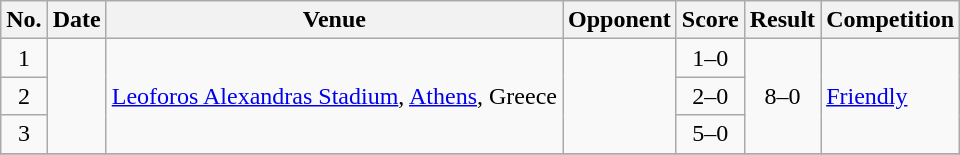<table class="wikitable sortable">
<tr>
<th scope="col">No.</th>
<th scope="col">Date</th>
<th scope="col">Venue</th>
<th scope="col">Opponent</th>
<th scope="col">Score</th>
<th scope="col">Result</th>
<th scope="col">Competition</th>
</tr>
<tr>
<td align="center">1</td>
<td rowspan="3"></td>
<td rowspan="3"><a href='#'>Leoforos Alexandras Stadium</a>, <a href='#'>Athens</a>, Greece</td>
<td rowspan="3"></td>
<td align="center">1–0</td>
<td align="center" rowspan="3">8–0</td>
<td rowspan="3"><a href='#'>Friendly</a></td>
</tr>
<tr>
<td align="center">2</td>
<td align=center>2–0</td>
</tr>
<tr>
<td align="center">3</td>
<td align="center">5–0</td>
</tr>
<tr>
</tr>
</table>
